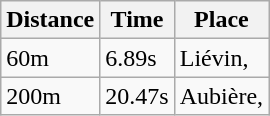<table class="wikitable">
<tr>
<th>Distance</th>
<th>Time</th>
<th>Place</th>
</tr>
<tr>
<td>60m</td>
<td>6.89s</td>
<td>Liévin, </td>
</tr>
<tr>
<td>200m</td>
<td>20.47s</td>
<td>Aubière, </td>
</tr>
</table>
